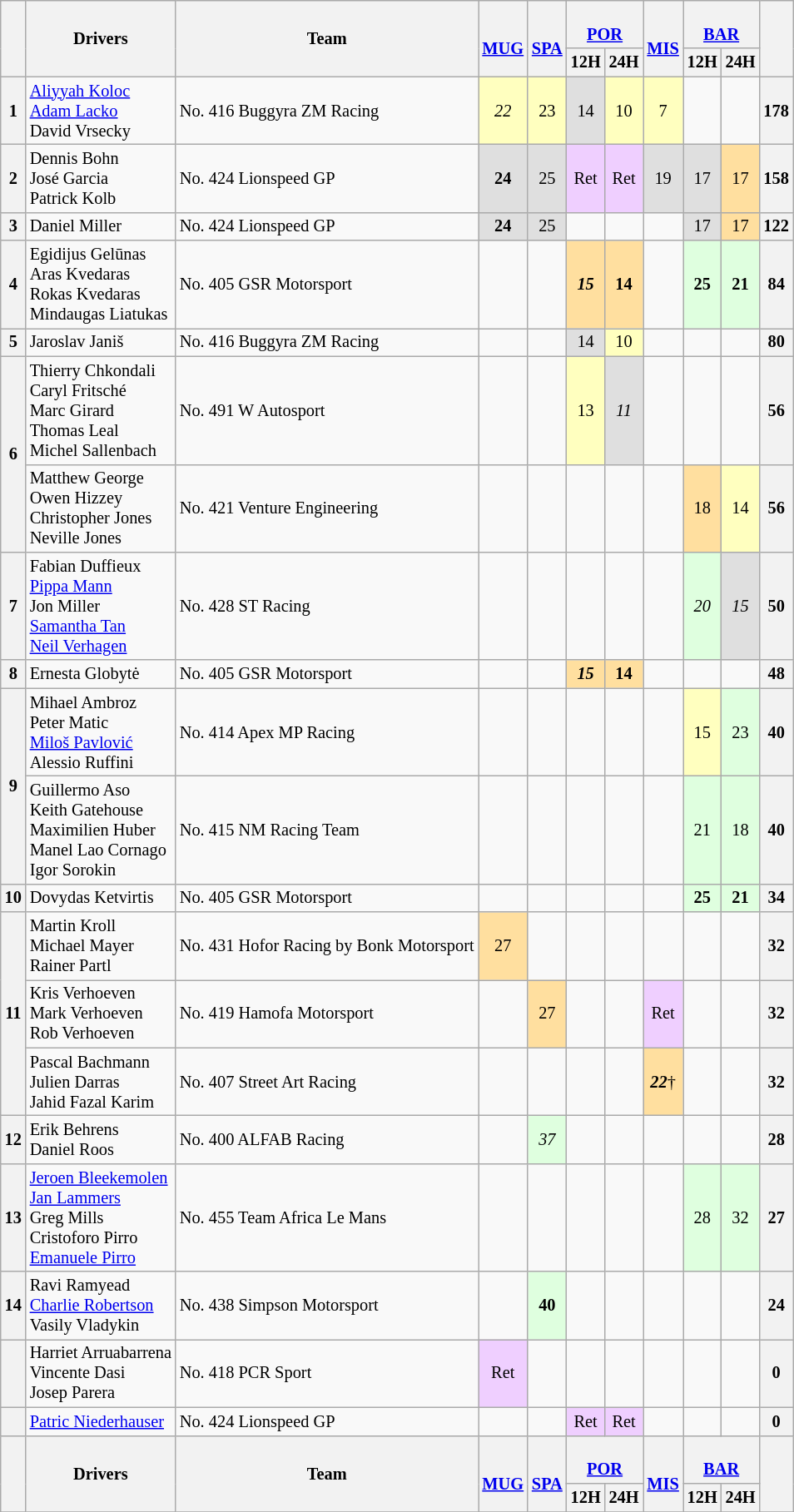<table align=left| class="wikitable" style="font-size: 85%; text-align: center;">
<tr valign="top">
<th rowspan=2 valign=middle></th>
<th rowspan=2 valign=middle>Drivers</th>
<th rowspan=2 valign=middle>Team</th>
<th rowspan=2 valign=middle><br><a href='#'>MUG</a></th>
<th rowspan=2 valign=middle><br><a href='#'>SPA</a></th>
<th colspan=2><br><a href='#'>POR</a></th>
<th rowspan=2 valign=middle><br><a href='#'>MIS</a></th>
<th colspan=2><br><a href='#'>BAR</a></th>
<th rowspan=2 valign=middle>  </th>
</tr>
<tr>
<th>12H</th>
<th>24H</th>
<th>12H</th>
<th>24H</th>
</tr>
<tr>
<th>1</th>
<td align=left> <a href='#'>Aliyyah Koloc</a><br> <a href='#'>Adam Lacko</a><br> David Vrsecky</td>
<td align=left> No. 416 Buggyra ZM Racing</td>
<td style="background:#FFFFBF;"><em>22</em></td>
<td style="background:#FFFFBF;">23</td>
<td style="background:#DFDFDF;">14</td>
<td style="background:#FFFFBF;">10</td>
<td style="background:#FFFFBF;">7</td>
<td></td>
<td></td>
<th>178</th>
</tr>
<tr>
<th>2</th>
<td align=left> Dennis Bohn<br> José Garcia<br> Patrick Kolb</td>
<td align=left> No. 424 Lionspeed GP</td>
<td style="background:#DFDFDF;"><strong>24</strong></td>
<td style="background:#DFDFDF;">25</td>
<td style="background:#EFCFFF;">Ret</td>
<td style="background:#EFCFFF;">Ret</td>
<td style="background:#DFDFDF;">19</td>
<td style="background:#DFDFDF;">17</td>
<td style="background:#FFDF9F;">17</td>
<th>158</th>
</tr>
<tr>
<th>3</th>
<td align=left> Daniel Miller</td>
<td align=left> No. 424 Lionspeed GP</td>
<td style="background:#DFDFDF;"><strong>24</strong></td>
<td style="background:#DFDFDF;">25</td>
<td></td>
<td></td>
<td></td>
<td style="background:#DFDFDF;">17</td>
<td style="background:#FFDF9F;">17</td>
<th>122</th>
</tr>
<tr>
<th>4</th>
<td align=left> Egidijus Gelūnas<br> Aras Kvedaras<br> Rokas Kvedaras<br> Mindaugas Liatukas</td>
<td align=left> No. 405 GSR Motorsport</td>
<td></td>
<td></td>
<td style="background:#FFDF9F;"><strong><em>15</em></strong></td>
<td style="background:#FFDF9F;"><strong>14</strong></td>
<td></td>
<td style="background:#DFFFDF;"><strong>25</strong></td>
<td style="background:#DFFFDF;"><strong>21</strong></td>
<th>84</th>
</tr>
<tr>
<th>5</th>
<td align=left> Jaroslav Janiš</td>
<td align=left> No. 416 Buggyra ZM Racing</td>
<td></td>
<td></td>
<td style="background:#DFDFDF;">14</td>
<td style="background:#FFFFBF;">10</td>
<td></td>
<td></td>
<td></td>
<th>80</th>
</tr>
<tr>
<th rowspan=2>6</th>
<td align=left> Thierry Chkondali<br> Caryl Fritsché<br> Marc Girard<br> Thomas Leal<br> Michel Sallenbach</td>
<td align=left> No. 491 W Autosport</td>
<td></td>
<td></td>
<td style="background:#FFFFBF;">13</td>
<td style="background:#DFDFDF;"><em>11</em></td>
<td></td>
<td></td>
<td></td>
<th>56</th>
</tr>
<tr>
<td align=left> Matthew George<br> Owen Hizzey<br> Christopher Jones<br> Neville Jones</td>
<td align=left> No. 421 Venture Engineering</td>
<td></td>
<td></td>
<td></td>
<td></td>
<td></td>
<td style="background:#FFDF9F;">18</td>
<td style="background:#FFFFBF;">14</td>
<th>56</th>
</tr>
<tr>
<th>7</th>
<td align=left> Fabian Duffieux<br> <a href='#'>Pippa Mann</a><br> Jon Miller<br> <a href='#'>Samantha Tan</a><br> <a href='#'>Neil Verhagen</a></td>
<td align=left> No. 428 ST Racing</td>
<td></td>
<td></td>
<td></td>
<td></td>
<td></td>
<td style="background:#DFFFDF;"><em>20</em></td>
<td style="background:#DFDFDF;"><em>15</em></td>
<th>50</th>
</tr>
<tr>
<th>8</th>
<td align=left> Ernesta Globytė</td>
<td align=left> No. 405 GSR Motorsport</td>
<td></td>
<td></td>
<td style="background:#FFDF9F;"><strong><em>15</em></strong></td>
<td style="background:#FFDF9F;"><strong>14</strong></td>
<td></td>
<td></td>
<td></td>
<th>48</th>
</tr>
<tr>
<th rowspan=2>9</th>
<td align=left> Mihael Ambroz<br> Peter Matic<br> <a href='#'>Miloš Pavlović</a><br> Alessio Ruffini</td>
<td align=left> No. 414 Apex MP Racing</td>
<td></td>
<td></td>
<td></td>
<td></td>
<td></td>
<td style="background:#FFFFBF;">15</td>
<td style="background:#DFFFDF;">23</td>
<th>40</th>
</tr>
<tr>
<td align=left> Guillermo Aso<br> Keith Gatehouse<br> Maximilien Huber<br> Manel Lao Cornago<br> Igor Sorokin</td>
<td align=left> No. 415 NM Racing Team</td>
<td></td>
<td></td>
<td></td>
<td></td>
<td></td>
<td style="background:#DFFFDF;">21</td>
<td style="background:#DFFFDF;">18</td>
<th>40</th>
</tr>
<tr>
<th>10</th>
<td align=left> Dovydas Ketvirtis</td>
<td align=left> No. 405 GSR Motorsport</td>
<td></td>
<td></td>
<td></td>
<td></td>
<td></td>
<td style="background:#DFFFDF;"><strong>25</strong></td>
<td style="background:#DFFFDF;"><strong>21</strong></td>
<th>34</th>
</tr>
<tr>
<th rowspan=3>11</th>
<td align=left> Martin Kroll<br> Michael Mayer<br> Rainer Partl</td>
<td align=left> No. 431 Hofor Racing by Bonk Motorsport</td>
<td style="background:#FFDF9F;">27</td>
<td></td>
<td></td>
<td></td>
<td></td>
<td></td>
<td></td>
<th>32</th>
</tr>
<tr>
<td align=left> Kris Verhoeven<br> Mark Verhoeven<br> Rob Verhoeven</td>
<td align=left> No. 419 Hamofa Motorsport</td>
<td></td>
<td style="background:#FFDF9F;">27</td>
<td></td>
<td></td>
<td style="background:#EFCFFF;">Ret</td>
<td></td>
<td></td>
<th>32</th>
</tr>
<tr>
<td align=left> Pascal Bachmann<br> Julien Darras<br> Jahid Fazal Karim</td>
<td align=left> No. 407 Street Art Racing</td>
<td></td>
<td></td>
<td></td>
<td></td>
<td style="background:#FFDF9F;"><strong><em>22</em></strong>†</td>
<td></td>
<td></td>
<th>32</th>
</tr>
<tr>
<th>12</th>
<td align=left> Erik Behrens<br> Daniel Roos</td>
<td align=left> No. 400 ALFAB Racing</td>
<td></td>
<td style="background:#DFFFDF;"><em>37</em></td>
<td></td>
<td></td>
<td></td>
<td></td>
<td></td>
<th>28</th>
</tr>
<tr>
<th>13</th>
<td align=left> <a href='#'>Jeroen Bleekemolen</a><br> <a href='#'>Jan Lammers</a><br> Greg Mills<br> Cristoforo Pirro<br> <a href='#'>Emanuele Pirro</a></td>
<td align=left> No. 455 Team Africa Le Mans</td>
<td></td>
<td></td>
<td></td>
<td></td>
<td></td>
<td style="background:#DFFFDF;">28</td>
<td style="background:#DFFFDF;">32</td>
<th>27</th>
</tr>
<tr>
<th>14</th>
<td align=left> Ravi Ramyead<br> <a href='#'>Charlie Robertson</a><br> Vasily Vladykin</td>
<td align=left> No. 438 Simpson Motorsport</td>
<td></td>
<td style="background:#DFFFDF;"><strong>40</strong></td>
<td></td>
<td></td>
<td></td>
<td></td>
<td></td>
<th>24</th>
</tr>
<tr>
<th></th>
<td align=left> Harriet Arruabarrena<br> Vincente Dasi<br> Josep Parera</td>
<td align=left> No. 418 PCR Sport</td>
<td style="background:#EFCFFF;">Ret</td>
<td></td>
<td></td>
<td></td>
<td></td>
<td></td>
<td></td>
<th>0</th>
</tr>
<tr>
<th></th>
<td align=left> <a href='#'>Patric Niederhauser</a></td>
<td align=left> No. 424 Lionspeed GP</td>
<td></td>
<td></td>
<td style="background:#EFCFFF;">Ret</td>
<td style="background:#EFCFFF;">Ret</td>
<td></td>
<td></td>
<td></td>
<th>0</th>
</tr>
<tr>
<th rowspan=2 valign=middle></th>
<th rowspan=2 valign=middle>Drivers</th>
<th rowspan=2 valign=middle>Team</th>
<th rowspan=2 valign=middle><br><a href='#'>MUG</a></th>
<th rowspan=2 valign=middle><br><a href='#'>SPA</a></th>
<th colspan=2><br><a href='#'>POR</a></th>
<th rowspan=2 valign=middle><br><a href='#'>MIS</a></th>
<th colspan=2><br><a href='#'>BAR</a></th>
<th rowspan=2 valign=middle>  </th>
</tr>
<tr>
<th>12H</th>
<th>24H</th>
<th>12H</th>
<th>24H</th>
</tr>
<tr>
</tr>
</table>
